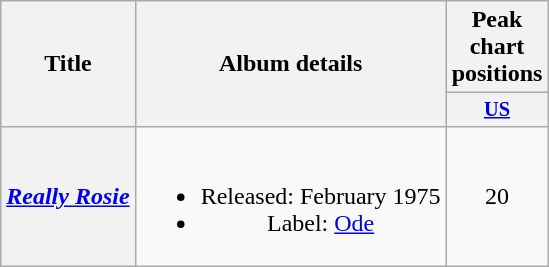<table class="wikitable plainrowheaders" style="text-align:center;">
<tr>
<th scope="col" rowspan="2">Title</th>
<th scope="col" rowspan="2">Album details</th>
<th scope="col" colspan="1">Peak chart positions</th>
</tr>
<tr>
<th scope="col" style="width:2.75em;font-size:85%;"><a href='#'>US</a><br></th>
</tr>
<tr>
<th scope="row"><em><a href='#'>Really Rosie</a></em></th>
<td><br><ul><li>Released: February 1975</li><li>Label: <a href='#'>Ode</a></li></ul></td>
<td>20</td>
</tr>
</table>
